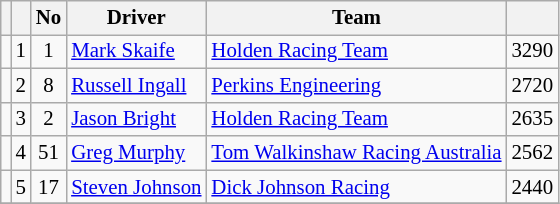<table class="wikitable" style="font-size:87%;">
<tr>
<th></th>
<th></th>
<th>No</th>
<th>Driver</th>
<th>Team</th>
<th></th>
</tr>
<tr>
<td align="left"></td>
<td align="center">1</td>
<td align="center">1</td>
<td> <a href='#'>Mark Skaife</a></td>
<td><a href='#'>Holden Racing Team</a></td>
<td align="left">3290</td>
</tr>
<tr>
<td align="left"></td>
<td align="center">2</td>
<td align="center">8</td>
<td> <a href='#'>Russell Ingall</a></td>
<td><a href='#'>Perkins Engineering</a></td>
<td align="left">2720</td>
</tr>
<tr>
<td align="left"></td>
<td align="center">3</td>
<td align="center">2</td>
<td> <a href='#'>Jason Bright</a></td>
<td><a href='#'>Holden Racing Team</a></td>
<td align="left">2635</td>
</tr>
<tr>
<td align="left"></td>
<td align="center">4</td>
<td align="center">51</td>
<td> <a href='#'>Greg Murphy</a></td>
<td><a href='#'>Tom Walkinshaw Racing Australia</a></td>
<td align="left">2562</td>
</tr>
<tr>
<td align="left"></td>
<td align="center">5</td>
<td align="center">17</td>
<td> <a href='#'>Steven Johnson</a></td>
<td><a href='#'>Dick Johnson Racing</a></td>
<td align="left">2440</td>
</tr>
<tr>
</tr>
</table>
